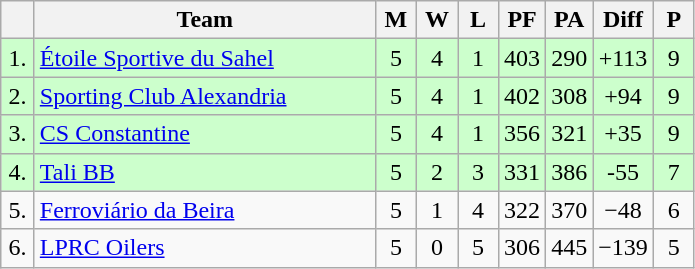<table class="wikitable" style="text-align:center">
<tr>
<th width=15></th>
<th width=220>Team</th>
<th width=20>M</th>
<th width=20>W</th>
<th width=20>L</th>
<th width=20>PF</th>
<th width=20>PA</th>
<th width=30>Diff</th>
<th width=20>P</th>
</tr>
<tr style="background: #ccffcc;">
<td>1.</td>
<td align=left> <a href='#'>Étoile Sportive du Sahel</a></td>
<td>5</td>
<td>4</td>
<td>1</td>
<td>403</td>
<td>290</td>
<td>+113</td>
<td>9</td>
</tr>
<tr style="background: #ccffcc;">
<td>2.</td>
<td align=left> <a href='#'>Sporting Club Alexandria</a></td>
<td>5</td>
<td>4</td>
<td>1</td>
<td>402</td>
<td>308</td>
<td>+94</td>
<td>9</td>
</tr>
<tr style="background: #ccffcc;">
<td>3.</td>
<td align=left> <a href='#'>CS Constantine</a></td>
<td>5</td>
<td>4</td>
<td>1</td>
<td>356</td>
<td>321</td>
<td>+35</td>
<td>9</td>
</tr>
<tr style="background: #ccffcc;">
<td>4.</td>
<td align=left> <a href='#'>Tali BB</a></td>
<td>5</td>
<td>2</td>
<td>3</td>
<td>331</td>
<td>386</td>
<td>-55</td>
<td>7</td>
</tr>
<tr>
<td>5.</td>
<td align=left> <a href='#'>Ferroviário da Beira</a></td>
<td>5</td>
<td>1</td>
<td>4</td>
<td>322</td>
<td>370</td>
<td>−48</td>
<td>6</td>
</tr>
<tr>
<td>6.</td>
<td align=left> <a href='#'>LPRC Oilers</a></td>
<td>5</td>
<td>0</td>
<td>5</td>
<td>306</td>
<td>445</td>
<td>−139</td>
<td>5</td>
</tr>
</table>
